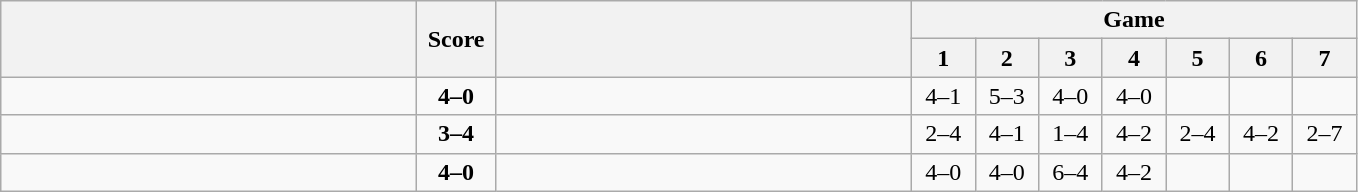<table class="wikitable" style="text-align: center;">
<tr>
<th rowspan=2 align="right" width="270"></th>
<th rowspan=2 width="45">Score</th>
<th rowspan=2 align="left" width="270"></th>
<th colspan=7>Game</th>
</tr>
<tr>
<th width="35">1</th>
<th width="35">2</th>
<th width="35">3</th>
<th width="35">4</th>
<th width="35">5</th>
<th width="35">6</th>
<th width="35">7</th>
</tr>
<tr>
<td align=left><strong></strong></td>
<td align=center><strong>4–0</strong></td>
<td align=left></td>
<td>4–1</td>
<td>5–3</td>
<td>4–0</td>
<td>4–0</td>
<td></td>
<td></td>
<td></td>
</tr>
<tr>
<td align=left></td>
<td align=center><strong>3–4</strong></td>
<td align=left><strong></strong></td>
<td>2–4</td>
<td>4–1</td>
<td>1–4</td>
<td>4–2</td>
<td>2–4</td>
<td>4–2</td>
<td>2–7</td>
</tr>
<tr>
<td align=left><strong></strong></td>
<td align=center><strong>4–0</strong></td>
<td align=left></td>
<td>4–0</td>
<td>4–0</td>
<td>6–4</td>
<td>4–2</td>
<td></td>
<td></td>
<td></td>
</tr>
</table>
